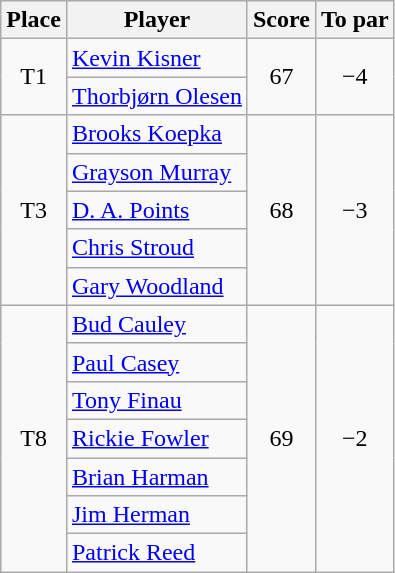<table class="wikitable">
<tr>
<th>Place</th>
<th>Player</th>
<th>Score</th>
<th>To par</th>
</tr>
<tr>
<td rowspan=2 align=center>T1</td>
<td> <a href='#'>Kevin Kisner</a></td>
<td rowspan=2 align=center>67</td>
<td rowspan=2 align=center>−4</td>
</tr>
<tr>
<td> <a href='#'>Thorbjørn Olesen</a></td>
</tr>
<tr>
<td rowspan=5 align=center>T3</td>
<td> <a href='#'>Brooks Koepka</a></td>
<td rowspan=5 align=center>68</td>
<td rowspan=5 align=center>−3</td>
</tr>
<tr>
<td> <a href='#'>Grayson Murray</a></td>
</tr>
<tr>
<td> <a href='#'>D. A. Points</a></td>
</tr>
<tr>
<td> <a href='#'>Chris Stroud</a></td>
</tr>
<tr>
<td> <a href='#'>Gary Woodland</a></td>
</tr>
<tr>
<td rowspan=7 align=center>T8</td>
<td> <a href='#'>Bud Cauley</a></td>
<td rowspan=7 align=center>69</td>
<td rowspan=7 align=center>−2</td>
</tr>
<tr>
<td> <a href='#'>Paul Casey</a></td>
</tr>
<tr>
<td> <a href='#'>Tony Finau</a></td>
</tr>
<tr>
<td> <a href='#'>Rickie Fowler</a></td>
</tr>
<tr>
<td> <a href='#'>Brian Harman</a></td>
</tr>
<tr>
<td> <a href='#'>Jim Herman</a></td>
</tr>
<tr>
<td> <a href='#'>Patrick Reed</a></td>
</tr>
</table>
